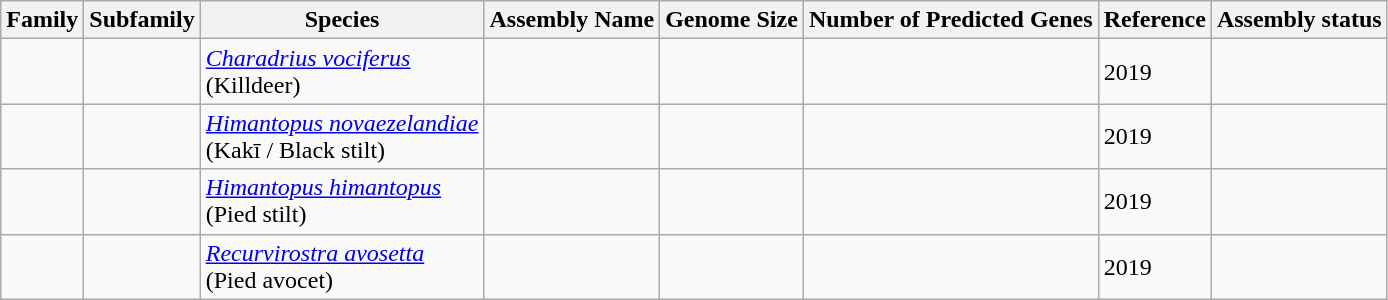<table class="wikitable sortable">
<tr>
<th>Family</th>
<th>Subfamily</th>
<th>Species</th>
<th>Assembly Name</th>
<th>Genome Size</th>
<th>Number of Predicted Genes</th>
<th>Reference</th>
<th>Assembly status</th>
</tr>
<tr>
<td></td>
<td></td>
<td><em><a href='#'>Charadrius vociferus</a></em><br>(Killdeer)</td>
<td></td>
<td></td>
<td></td>
<td>2019</td>
<td></td>
</tr>
<tr>
<td></td>
<td></td>
<td><a href='#'><em>Himantopus novaezelandiae</em></a><br>(Kakī / Black stilt)</td>
<td></td>
<td></td>
<td></td>
<td>2019</td>
<td></td>
</tr>
<tr>
<td></td>
<td></td>
<td><a href='#'><em>Himantopus himantopus</em></a><br>(Pied stilt)</td>
<td></td>
<td></td>
<td></td>
<td>2019</td>
<td></td>
</tr>
<tr>
<td></td>
<td></td>
<td><a href='#'><em>Recurvirostra avosetta</em></a><br>(Pied avocet)</td>
<td></td>
<td></td>
<td></td>
<td>2019</td>
<td></td>
</tr>
</table>
